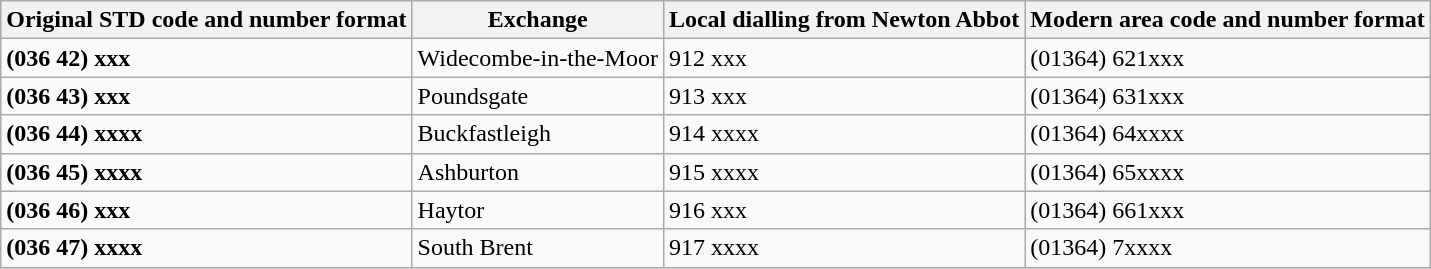<table class="wikitable">
<tr>
<th>Original STD code and number format</th>
<th>Exchange</th>
<th>Local dialling from Newton Abbot</th>
<th>Modern area code and number format</th>
</tr>
<tr>
<td><strong>(036 42) xxx</strong></td>
<td>Widecombe-in-the-Moor</td>
<td>912 xxx</td>
<td>(01364) 621xxx</td>
</tr>
<tr>
<td><strong>(036 43) xxx</strong></td>
<td>Poundsgate</td>
<td>913 xxx</td>
<td>(01364) 631xxx</td>
</tr>
<tr>
<td><strong>(036 44) xxxx</strong></td>
<td>Buckfastleigh</td>
<td>914 xxxx</td>
<td>(01364) 64xxxx</td>
</tr>
<tr>
<td><strong>(036 45) xxxx</strong></td>
<td>Ashburton</td>
<td>915 xxxx</td>
<td>(01364) 65xxxx</td>
</tr>
<tr>
<td><strong>(036 46) xxx</strong></td>
<td>Haytor</td>
<td>916 xxx</td>
<td>(01364) 661xxx</td>
</tr>
<tr>
<td><strong>(036 47) xxxx</strong></td>
<td>South Brent</td>
<td>917 xxxx</td>
<td>(01364) 7xxxx</td>
</tr>
</table>
